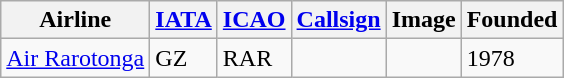<table class="wikitable sortable">
<tr valign="middle">
<th>Airline</th>
<th><a href='#'>IATA</a></th>
<th><a href='#'>ICAO</a></th>
<th><a href='#'>Callsign</a></th>
<th>Image</th>
<th>Founded</th>
</tr>
<tr>
<td><a href='#'>Air Rarotonga</a></td>
<td>GZ</td>
<td>RAR</td>
<td></td>
<td></td>
<td>1978</td>
</tr>
</table>
